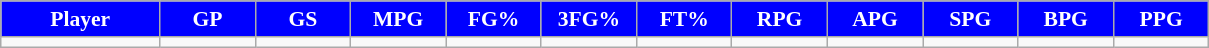<table class="wikitable sortable" style="font-size: 90%">
<tr>
<th style="background:#0000FF;color:white;" width="10%">Player</th>
<th style="background:#0000FF;color:white;" width="6%">GP</th>
<th style="background:#0000FF;color:white;" width="6%">GS</th>
<th style="background:#0000FF;color:white;" width="6%">MPG</th>
<th style="background:#0000FF;color:white;" width="6%">FG%</th>
<th style="background:#0000FF;color:white;" width="6%">3FG%</th>
<th style="background:#0000FF;color:white;" width="6%">FT%</th>
<th style="background:#0000FF;color:white;" width="6%">RPG</th>
<th style="background:#0000FF;color:white;" width="6%">APG</th>
<th style="background:#0000FF;color:white;" width="6%">SPG</th>
<th style="background:#0000FF;color:white;" width="6%">BPG</th>
<th style="background:#0000FF;color:white;" width="6%">PPG</th>
</tr>
<tr>
<td></td>
<td></td>
<td></td>
<td></td>
<td></td>
<td></td>
<td></td>
<td></td>
<td></td>
<td></td>
<td></td>
<td></td>
</tr>
</table>
